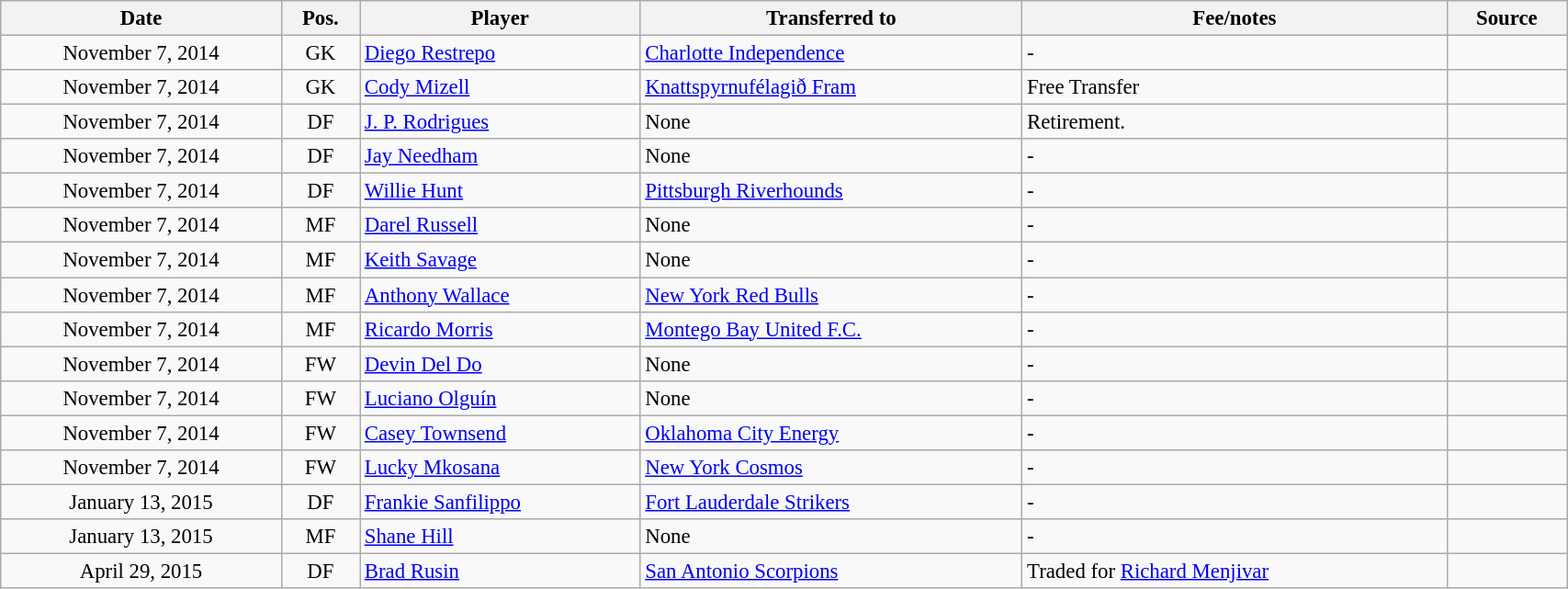<table class="wikitable sortable" style="width:90%; text-align:center; font-size:95%; text-align:left;">
<tr>
<th>Date</th>
<th>Pos.</th>
<th>Player</th>
<th>Transferred to</th>
<th>Fee/notes</th>
<th>Source</th>
</tr>
<tr>
<td align=center>November 7, 2014</td>
<td align=center>GK</td>
<td> <a href='#'>Diego Restrepo</a></td>
<td> <a href='#'>Charlotte Independence</a></td>
<td>-</td>
<td></td>
</tr>
<tr>
<td align=center>November 7, 2014</td>
<td align=center>GK</td>
<td> <a href='#'>Cody Mizell</a></td>
<td> <a href='#'>Knattspyrnufélagið Fram</a></td>
<td>Free Transfer</td>
<td></td>
</tr>
<tr>
<td align=center>November 7, 2014</td>
<td align=center>DF</td>
<td> <a href='#'>J. P. Rodrigues</a></td>
<td>None</td>
<td>Retirement.</td>
<td></td>
</tr>
<tr>
<td align=center>November 7, 2014</td>
<td align=center>DF</td>
<td> <a href='#'>Jay Needham</a></td>
<td>None</td>
<td>-</td>
<td></td>
</tr>
<tr>
<td align=center>November 7, 2014</td>
<td align=center>DF</td>
<td> <a href='#'>Willie Hunt</a></td>
<td> <a href='#'>Pittsburgh Riverhounds</a></td>
<td>-</td>
<td></td>
</tr>
<tr>
<td align=center>November 7, 2014</td>
<td align=center>MF</td>
<td> <a href='#'>Darel Russell</a></td>
<td>None</td>
<td>-</td>
<td></td>
</tr>
<tr>
<td align=center>November 7, 2014</td>
<td align=center>MF</td>
<td> <a href='#'>Keith Savage</a></td>
<td>None</td>
<td>-</td>
<td></td>
</tr>
<tr>
<td align=center>November 7, 2014</td>
<td align=center>MF</td>
<td> <a href='#'>Anthony Wallace</a></td>
<td> <a href='#'>New York Red Bulls</a></td>
<td>-</td>
<td></td>
</tr>
<tr>
<td align=center>November 7, 2014</td>
<td align=center>MF</td>
<td> <a href='#'>Ricardo Morris</a></td>
<td> <a href='#'>Montego Bay United F.C.</a></td>
<td>-</td>
<td></td>
</tr>
<tr>
<td align=center>November 7, 2014</td>
<td align=center>FW</td>
<td> <a href='#'>Devin Del Do</a></td>
<td>None</td>
<td>-</td>
<td></td>
</tr>
<tr>
<td align=center>November 7, 2014</td>
<td align=center>FW</td>
<td> <a href='#'>Luciano Olguín</a></td>
<td>None</td>
<td>-</td>
<td></td>
</tr>
<tr>
<td align=center>November 7, 2014</td>
<td align=center>FW</td>
<td> <a href='#'>Casey Townsend</a></td>
<td> <a href='#'>Oklahoma City Energy</a></td>
<td>-</td>
<td></td>
</tr>
<tr>
<td align=center>November 7, 2014</td>
<td align=center>FW</td>
<td> <a href='#'>Lucky Mkosana</a></td>
<td> <a href='#'>New York Cosmos</a></td>
<td>-</td>
<td></td>
</tr>
<tr>
<td align=center>January 13, 2015</td>
<td align=center>DF</td>
<td> <a href='#'>Frankie Sanfilippo</a></td>
<td> <a href='#'>Fort Lauderdale Strikers</a></td>
<td>-</td>
<td></td>
</tr>
<tr>
<td align=center>January 13, 2015</td>
<td align=center>MF</td>
<td> <a href='#'>Shane Hill</a></td>
<td>None</td>
<td>-</td>
<td></td>
</tr>
<tr>
<td align=center>April 29, 2015</td>
<td align=center>DF</td>
<td> <a href='#'>Brad Rusin</a></td>
<td> <a href='#'>San Antonio Scorpions</a></td>
<td>Traded for <a href='#'>Richard Menjivar</a></td>
<td></td>
</tr>
</table>
